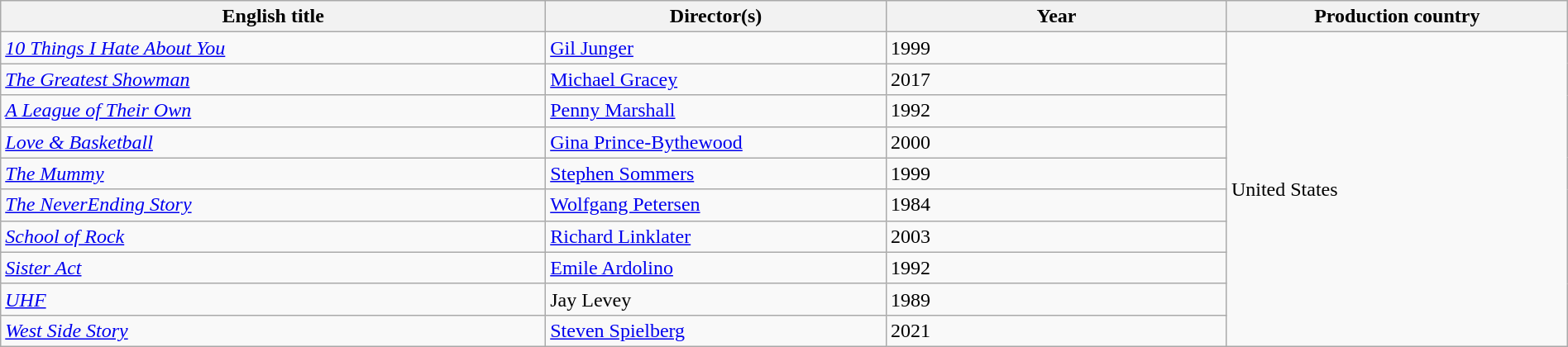<table class="sortable wikitable" width="100%" cellpadding="5">
<tr>
<th scope="col" width="32%">English title</th>
<th scope="col" width="20%">Director(s)</th>
<th scope="col" width="20%">Year</th>
<th scope="col" width="20%">Production country</th>
</tr>
<tr>
<td><em><a href='#'>10 Things I Hate About You</a></em></td>
<td><a href='#'>Gil Junger</a></td>
<td>1999</td>
<td rowspan=10>United States</td>
</tr>
<tr>
<td><em><a href='#'>The Greatest Showman</a></em></td>
<td><a href='#'>Michael Gracey</a></td>
<td>2017</td>
</tr>
<tr>
<td><em><a href='#'>A League of Their Own</a></em></td>
<td><a href='#'>Penny Marshall</a></td>
<td>1992</td>
</tr>
<tr>
<td><em><a href='#'>Love & Basketball</a></em></td>
<td><a href='#'>Gina Prince-Bythewood</a></td>
<td>2000</td>
</tr>
<tr>
<td><em><a href='#'>The Mummy</a></em></td>
<td><a href='#'>Stephen Sommers</a></td>
<td>1999</td>
</tr>
<tr>
<td><em><a href='#'>The NeverEnding Story</a></em></td>
<td><a href='#'>Wolfgang Petersen</a></td>
<td>1984</td>
</tr>
<tr>
<td><em><a href='#'>School of Rock</a></em></td>
<td><a href='#'>Richard Linklater</a></td>
<td>2003</td>
</tr>
<tr>
<td><em><a href='#'>Sister Act</a></em></td>
<td><a href='#'>Emile Ardolino</a></td>
<td>1992</td>
</tr>
<tr>
<td><em><a href='#'>UHF</a></em></td>
<td>Jay Levey</td>
<td>1989</td>
</tr>
<tr>
<td><em><a href='#'>West Side Story</a></em></td>
<td><a href='#'>Steven Spielberg</a></td>
<td>2021</td>
</tr>
</table>
